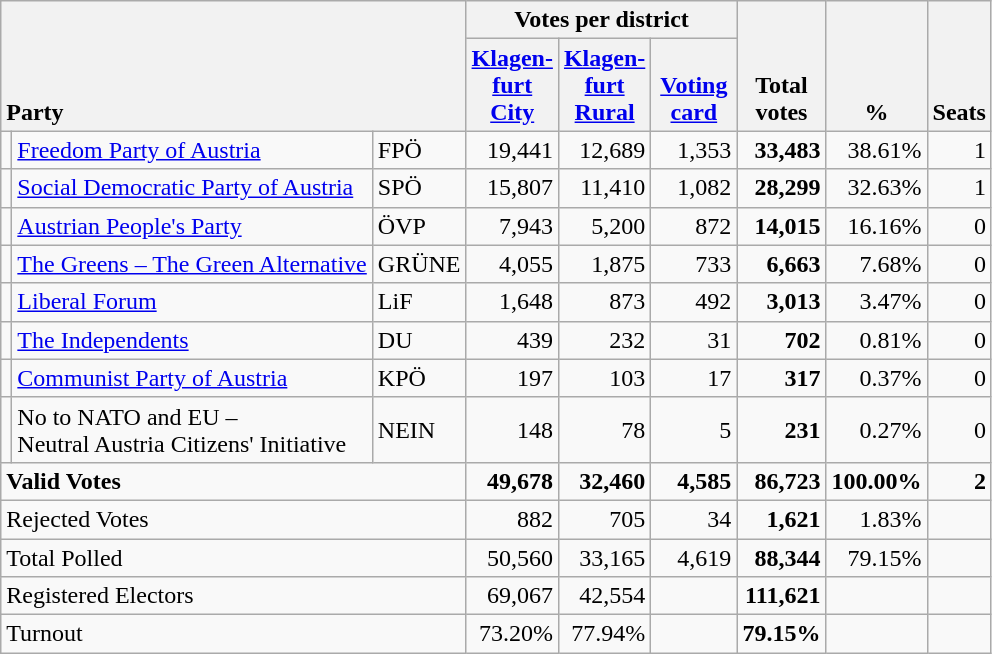<table class="wikitable" border="1" style="text-align:right;">
<tr>
<th style="text-align:left;" valign=bottom rowspan=2 colspan=3>Party</th>
<th colspan=3>Votes per district</th>
<th align=center valign=bottom rowspan=2 width="50">Total<br>votes</th>
<th align=center valign=bottom rowspan=2 width="50">%</th>
<th align=center valign=bottom rowspan=2>Seats</th>
</tr>
<tr>
<th align=center valign=bottom width="50"><a href='#'>Klagen-<br>furt<br>City</a></th>
<th align=center valign=bottom width="50"><a href='#'>Klagen-<br>furt<br>Rural</a></th>
<th align=center valign=bottom width="50"><a href='#'>Voting<br>card</a></th>
</tr>
<tr>
<td></td>
<td align=left><a href='#'>Freedom Party of Austria</a></td>
<td align=left>FPÖ</td>
<td>19,441</td>
<td>12,689</td>
<td>1,353</td>
<td><strong>33,483</strong></td>
<td>38.61%</td>
<td>1</td>
</tr>
<tr>
<td></td>
<td align=left><a href='#'>Social Democratic Party of Austria</a></td>
<td align=left>SPÖ</td>
<td>15,807</td>
<td>11,410</td>
<td>1,082</td>
<td><strong>28,299</strong></td>
<td>32.63%</td>
<td>1</td>
</tr>
<tr>
<td></td>
<td align=left><a href='#'>Austrian People's Party</a></td>
<td align=left>ÖVP</td>
<td>7,943</td>
<td>5,200</td>
<td>872</td>
<td><strong>14,015</strong></td>
<td>16.16%</td>
<td>0</td>
</tr>
<tr>
<td></td>
<td align=left style="white-space: nowrap;"><a href='#'>The Greens – The Green Alternative</a></td>
<td align=left>GRÜNE</td>
<td>4,055</td>
<td>1,875</td>
<td>733</td>
<td><strong>6,663</strong></td>
<td>7.68%</td>
<td>0</td>
</tr>
<tr>
<td></td>
<td align=left><a href='#'>Liberal Forum</a></td>
<td align=left>LiF</td>
<td>1,648</td>
<td>873</td>
<td>492</td>
<td><strong>3,013</strong></td>
<td>3.47%</td>
<td>0</td>
</tr>
<tr>
<td></td>
<td align=left><a href='#'>The Independents</a></td>
<td align=left>DU</td>
<td>439</td>
<td>232</td>
<td>31</td>
<td><strong>702</strong></td>
<td>0.81%</td>
<td>0</td>
</tr>
<tr>
<td></td>
<td align=left><a href='#'>Communist Party of Austria</a></td>
<td align=left>KPÖ</td>
<td>197</td>
<td>103</td>
<td>17</td>
<td><strong>317</strong></td>
<td>0.37%</td>
<td>0</td>
</tr>
<tr>
<td></td>
<td align=left>No to NATO and EU –<br>Neutral Austria Citizens' Initiative</td>
<td align=left>NEIN</td>
<td>148</td>
<td>78</td>
<td>5</td>
<td><strong>231</strong></td>
<td>0.27%</td>
<td>0</td>
</tr>
<tr style="font-weight:bold">
<td align=left colspan=3>Valid Votes</td>
<td>49,678</td>
<td>32,460</td>
<td>4,585</td>
<td>86,723</td>
<td>100.00%</td>
<td>2</td>
</tr>
<tr>
<td align=left colspan=3>Rejected Votes</td>
<td>882</td>
<td>705</td>
<td>34</td>
<td><strong>1,621</strong></td>
<td>1.83%</td>
<td></td>
</tr>
<tr>
<td align=left colspan=3>Total Polled</td>
<td>50,560</td>
<td>33,165</td>
<td>4,619</td>
<td><strong>88,344</strong></td>
<td>79.15%</td>
<td></td>
</tr>
<tr>
<td align=left colspan=3>Registered Electors</td>
<td>69,067</td>
<td>42,554</td>
<td></td>
<td><strong>111,621</strong></td>
<td></td>
<td></td>
</tr>
<tr>
<td align=left colspan=3>Turnout</td>
<td>73.20%</td>
<td>77.94%</td>
<td></td>
<td><strong>79.15%</strong></td>
<td></td>
<td></td>
</tr>
</table>
